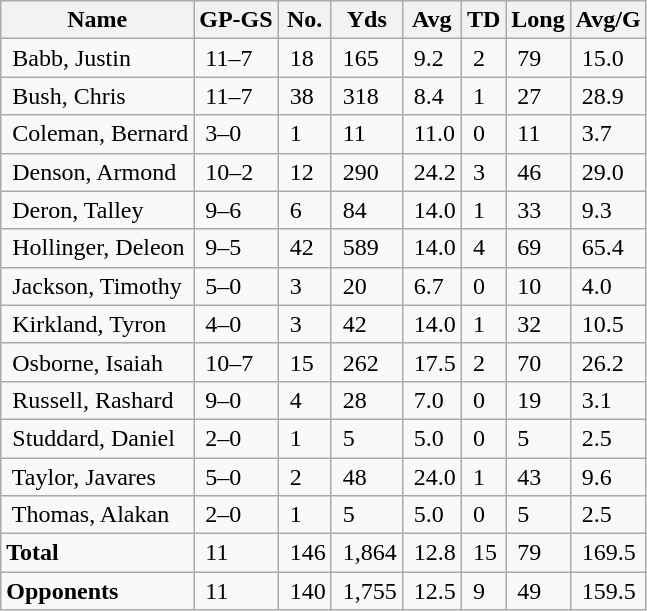<table class="wikitable" style="white-space:nowrap;">
<tr>
<th>Name</th>
<th>GP-GS</th>
<th>No.</th>
<th>Yds</th>
<th>Avg</th>
<th>TD</th>
<th>Long</th>
<th>Avg/G</th>
</tr>
<tr>
<td> Babb, Justin</td>
<td> 11–7</td>
<td> 18</td>
<td> 165</td>
<td> 9.2</td>
<td> 2</td>
<td> 79</td>
<td> 15.0</td>
</tr>
<tr>
<td> Bush, Chris</td>
<td> 11–7</td>
<td> 38</td>
<td> 318</td>
<td> 8.4</td>
<td> 1</td>
<td> 27</td>
<td> 28.9</td>
</tr>
<tr>
<td> Coleman, Bernard</td>
<td> 3–0</td>
<td> 1</td>
<td> 11</td>
<td> 11.0</td>
<td> 0</td>
<td> 11</td>
<td> 3.7</td>
</tr>
<tr>
<td> Denson, Armond</td>
<td> 10–2</td>
<td> 12</td>
<td> 290</td>
<td> 24.2</td>
<td> 3</td>
<td> 46</td>
<td> 29.0</td>
</tr>
<tr>
<td> Deron, Talley</td>
<td> 9–6</td>
<td> 6</td>
<td> 84</td>
<td> 14.0</td>
<td> 1</td>
<td> 33</td>
<td> 9.3</td>
</tr>
<tr>
<td> Hollinger, Deleon</td>
<td> 9–5</td>
<td> 42</td>
<td> 589</td>
<td> 14.0</td>
<td> 4</td>
<td> 69</td>
<td> 65.4</td>
</tr>
<tr>
<td> Jackson, Timothy</td>
<td> 5–0</td>
<td> 3</td>
<td> 20</td>
<td> 6.7</td>
<td> 0</td>
<td> 10</td>
<td> 4.0</td>
</tr>
<tr>
<td> Kirkland, Tyron</td>
<td> 4–0</td>
<td> 3</td>
<td> 42</td>
<td> 14.0</td>
<td> 1</td>
<td> 32</td>
<td> 10.5</td>
</tr>
<tr>
<td> Osborne, Isaiah</td>
<td> 10–7</td>
<td> 15</td>
<td> 262</td>
<td> 17.5</td>
<td> 2</td>
<td> 70</td>
<td> 26.2</td>
</tr>
<tr>
<td> Russell, Rashard</td>
<td> 9–0</td>
<td> 4</td>
<td> 28</td>
<td> 7.0</td>
<td> 0</td>
<td> 19</td>
<td> 3.1</td>
</tr>
<tr>
<td> Studdard, Daniel</td>
<td> 2–0</td>
<td> 1</td>
<td> 5</td>
<td> 5.0</td>
<td> 0</td>
<td> 5</td>
<td> 2.5</td>
</tr>
<tr>
<td> Taylor, Javares</td>
<td> 5–0</td>
<td> 2</td>
<td> 48</td>
<td> 24.0</td>
<td> 1</td>
<td> 43</td>
<td> 9.6</td>
</tr>
<tr>
<td> Thomas, Alakan</td>
<td> 2–0</td>
<td> 1</td>
<td> 5</td>
<td> 5.0</td>
<td> 0</td>
<td> 5</td>
<td> 2.5</td>
</tr>
<tr>
<td><strong>Total</strong></td>
<td> 11</td>
<td> 146</td>
<td> 1,864</td>
<td> 12.8</td>
<td> 15</td>
<td> 79</td>
<td> 169.5</td>
</tr>
<tr>
<td><strong>Opponents</strong></td>
<td> 11</td>
<td> 140</td>
<td> 1,755</td>
<td> 12.5</td>
<td> 9</td>
<td> 49</td>
<td> 159.5</td>
</tr>
</table>
